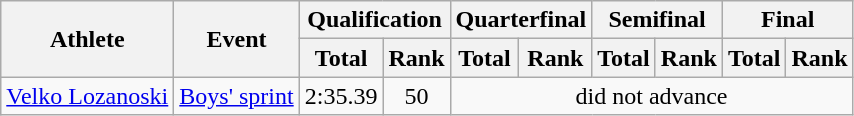<table class="wikitable">
<tr>
<th rowspan="2">Athlete</th>
<th rowspan="2">Event</th>
<th colspan="2">Qualification</th>
<th colspan="2">Quarterfinal</th>
<th colspan="2">Semifinal</th>
<th colspan="2">Final</th>
</tr>
<tr>
<th>Total</th>
<th>Rank</th>
<th>Total</th>
<th>Rank</th>
<th>Total</th>
<th>Rank</th>
<th>Total</th>
<th>Rank</th>
</tr>
<tr>
<td><a href='#'>Velko Lozanoski</a></td>
<td><a href='#'>Boys' sprint</a></td>
<td align="center">2:35.39</td>
<td align="center">50</td>
<td align="center" colspan=6>did not advance</td>
</tr>
</table>
